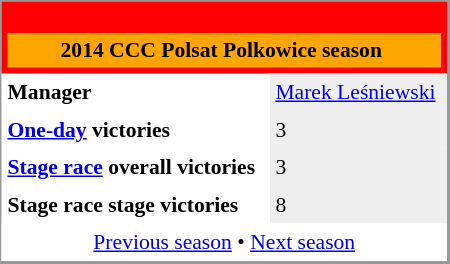<table align="right" cellpadding="4" cellspacing="0" style="margin-left:1em; width:300px; font-size:90%; border:1px solid #999; border-right-width:2px; border-bottom-width:2px; background-color:white;">
<tr>
<th colspan="2" style="background-color:#FF0000;"><br><table style="background:#FFA500;text-align:center;width:100%;">
<tr>
<td style="background:#FFA500;" align="center" width="100%"><span> 2014 CCC Polsat Polkowice season</span></td>
<td padding=15px></td>
</tr>
</table>
</th>
</tr>
<tr>
<td><strong>Manager</strong></td>
<td bgcolor=#EEEEEE><a href='#'>Marek Leśniewski</a></td>
</tr>
<tr>
<td><strong><a href='#'>One-day</a> victories</strong></td>
<td bgcolor=#EEEEEE>3</td>
</tr>
<tr>
<td><strong><a href='#'>Stage race</a> overall victories</strong></td>
<td bgcolor=#EEEEEE>3</td>
</tr>
<tr>
<td><strong>Stage race stage victories</strong></td>
<td bgcolor=#EEEEEE>8</td>
</tr>
<tr>
<td colspan="2" bgcolor="white" align="center"><a href='#'>Previous season</a> • <a href='#'>Next season</a></td>
</tr>
</table>
